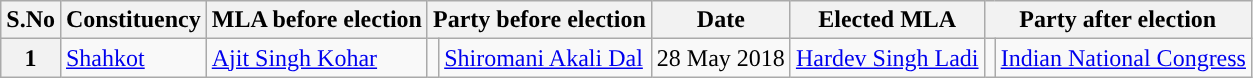<table class="wikitable sortable">
<tr>
<th>S.No</th>
<th>Constituency</th>
<th>MLA before election</th>
<th colspan="2">Party before election</th>
<th>Date</th>
<th>Elected MLA</th>
<th colspan="2">Party after election</th>
</tr>
<tr>
<th>1</th>
<td><a href='#'>Shahkot</a></td>
<td><a href='#'>Ajit Singh Kohar</a></td>
<td style="background-color: "></td>
<td><a href='#'>Shiromani Akali Dal</a></td>
<td>28 May 2018</td>
<td><a href='#'>Hardev Singh Ladi</a></td>
<td style="background-color: "></td>
<td><a href='#'>Indian National Congress</a></td>
</tr>
</table>
